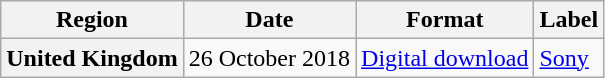<table class="wikitable plainrowheaders">
<tr>
<th>Region</th>
<th>Date</th>
<th>Format</th>
<th>Label</th>
</tr>
<tr>
<th scope="row">United Kingdom</th>
<td>26 October 2018</td>
<td><a href='#'>Digital download</a></td>
<td><a href='#'>Sony</a></td>
</tr>
</table>
